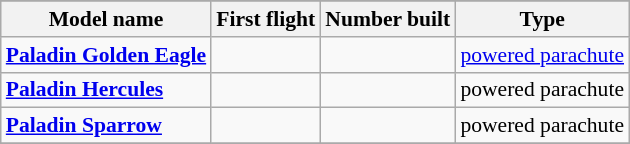<table class="wikitable" align=center style="font-size:90%;">
<tr>
</tr>
<tr style="background:#efefef;">
<th>Model name</th>
<th>First flight</th>
<th>Number built</th>
<th>Type</th>
</tr>
<tr>
<td align=left><strong><a href='#'>Paladin Golden Eagle</a></strong></td>
<td align=center></td>
<td align=center></td>
<td align=left><a href='#'>powered parachute</a></td>
</tr>
<tr>
<td align=left><strong><a href='#'>Paladin Hercules</a></strong></td>
<td align=center></td>
<td align=center></td>
<td align=left>powered parachute</td>
</tr>
<tr>
<td align=left><strong><a href='#'>Paladin Sparrow</a></strong></td>
<td align=center></td>
<td align=center></td>
<td align=left>powered parachute</td>
</tr>
<tr>
</tr>
</table>
